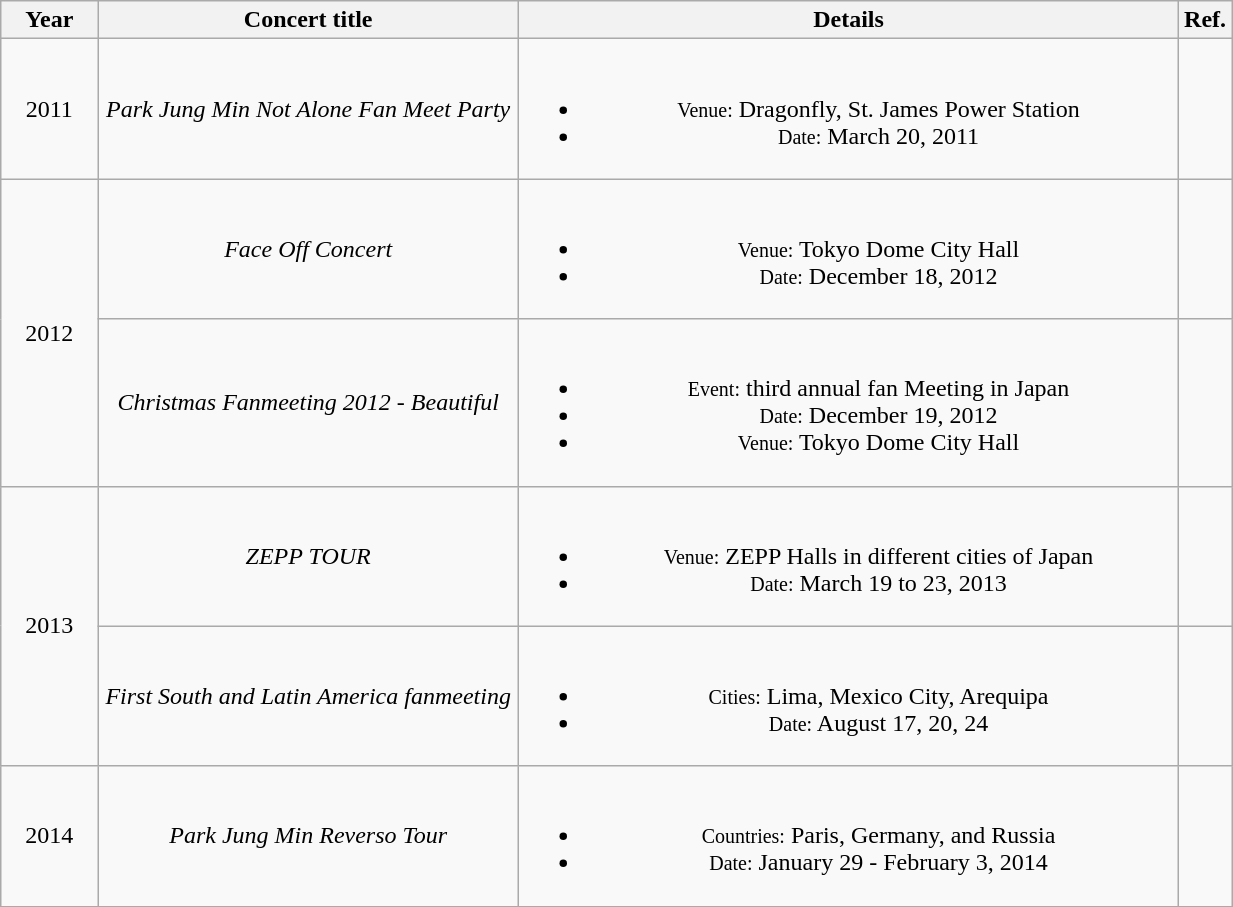<table class="wikitable"  style="width:65%; text-align:center;">
<tr>
<th width=8%>Year</th>
<th width=35%>Concert title</th>
<th width=55%>Details</th>
<th width=2%>Ref.</th>
</tr>
<tr>
<td>2011</td>
<td><em>Park Jung Min Not Alone Fan Meet Party</em></td>
<td><br><ul><li><small>Venue:</small> Dragonfly, St. James Power Station</li><li><small>Date:</small> March 20, 2011</li></ul></td>
<td></td>
</tr>
<tr>
<td rowspan=2>2012</td>
<td><em>Face Off Concert</em></td>
<td><br><ul><li><small>Venue:</small> Tokyo Dome City Hall</li><li><small>Date:</small> December 18, 2012</li></ul></td>
<td></td>
</tr>
<tr>
<td><em>Christmas Fanmeeting 2012 - Beautiful</em></td>
<td><br><ul><li><small>Event:</small> third annual fan Meeting in Japan</li><li><small>Date:</small> December 19, 2012</li><li><small>Venue:</small> Tokyo Dome City Hall</li></ul></td>
<td></td>
</tr>
<tr>
<td rowspan=2>2013</td>
<td><em>ZEPP TOUR</em></td>
<td><br><ul><li><small>Venue:</small> ZEPP Halls in different cities of Japan</li><li><small>Date:</small> March 19 to 23, 2013</li></ul></td>
<td></td>
</tr>
<tr>
<td><em>First South and Latin America fanmeeting</em></td>
<td><br><ul><li><small>Cities:</small> Lima, Mexico City, Arequipa</li><li><small>Date:</small> August 17, 20, 24</li></ul></td>
<td></td>
</tr>
<tr>
<td>2014</td>
<td><em>Park Jung Min Reverso Tour</em></td>
<td><br><ul><li><small>Countries:</small> Paris, Germany, and Russia</li><li><small>Date:</small> January 29 - February 3, 2014</li></ul></td>
<td></td>
</tr>
</table>
